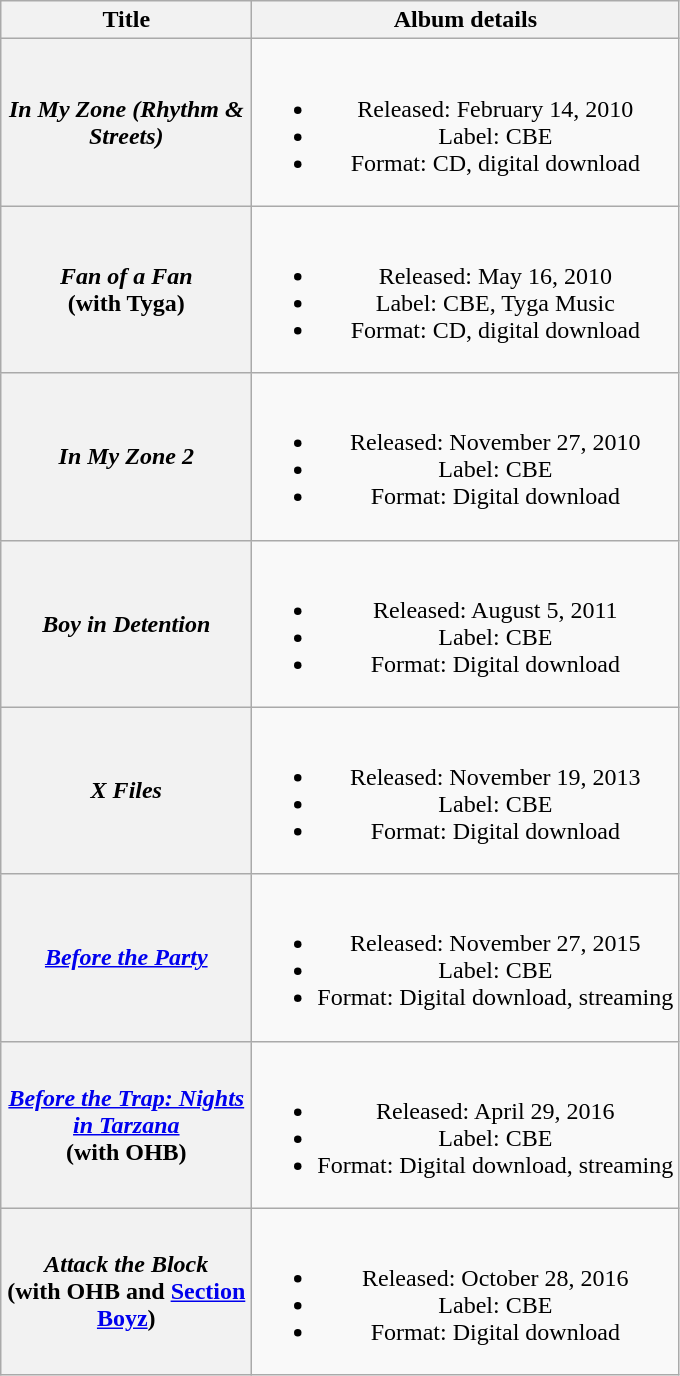<table class="wikitable plainrowheaders" style="text-align:center;">
<tr>
<th scope="col" style="width:10em;">Title</th>
<th scope="col">Album details</th>
</tr>
<tr>
<th scope="row"><em>In My Zone (Rhythm & Streets)</em> </th>
<td><br><ul><li>Released: February 14, 2010</li><li>Label: CBE</li><li>Format: CD, digital download</li></ul></td>
</tr>
<tr>
<th scope="row"><em>Fan of a Fan</em>  <span><br>(with Tyga)</span></th>
<td><br><ul><li>Released: May 16, 2010</li><li>Label: CBE, Tyga Music</li><li>Format: CD, digital download</li></ul></td>
</tr>
<tr>
<th scope="row"><em>In My Zone 2</em> </th>
<td><br><ul><li>Released: November 27, 2010</li><li>Label: CBE</li><li>Format: Digital download</li></ul></td>
</tr>
<tr>
<th scope="row"><em>Boy in Detention</em></th>
<td><br><ul><li>Released: August 5, 2011</li><li>Label: CBE</li><li>Format: Digital download</li></ul></td>
</tr>
<tr>
<th scope="row"><em>X Files</em></th>
<td><br><ul><li>Released: November 19, 2013</li><li>Label: CBE</li><li>Format: Digital download</li></ul></td>
</tr>
<tr>
<th scope="row"><em><a href='#'>Before the Party</a></em></th>
<td><br><ul><li>Released: November 27, 2015</li><li>Label: CBE</li><li>Format: Digital download, streaming</li></ul></td>
</tr>
<tr>
<th scope="row"><em><a href='#'>Before the Trap: Nights in Tarzana</a></em><br><span>(with OHB)</span></th>
<td><br><ul><li>Released: April 29, 2016</li><li>Label: CBE</li><li>Format: Digital download, streaming</li></ul></td>
</tr>
<tr>
<th scope="row"><em>Attack the Block</em> <span><br>(with OHB and <a href='#'>Section Boyz</a>)</span></th>
<td><br><ul><li>Released: October 28, 2016</li><li>Label: CBE</li><li>Format: Digital download</li></ul></td>
</tr>
</table>
